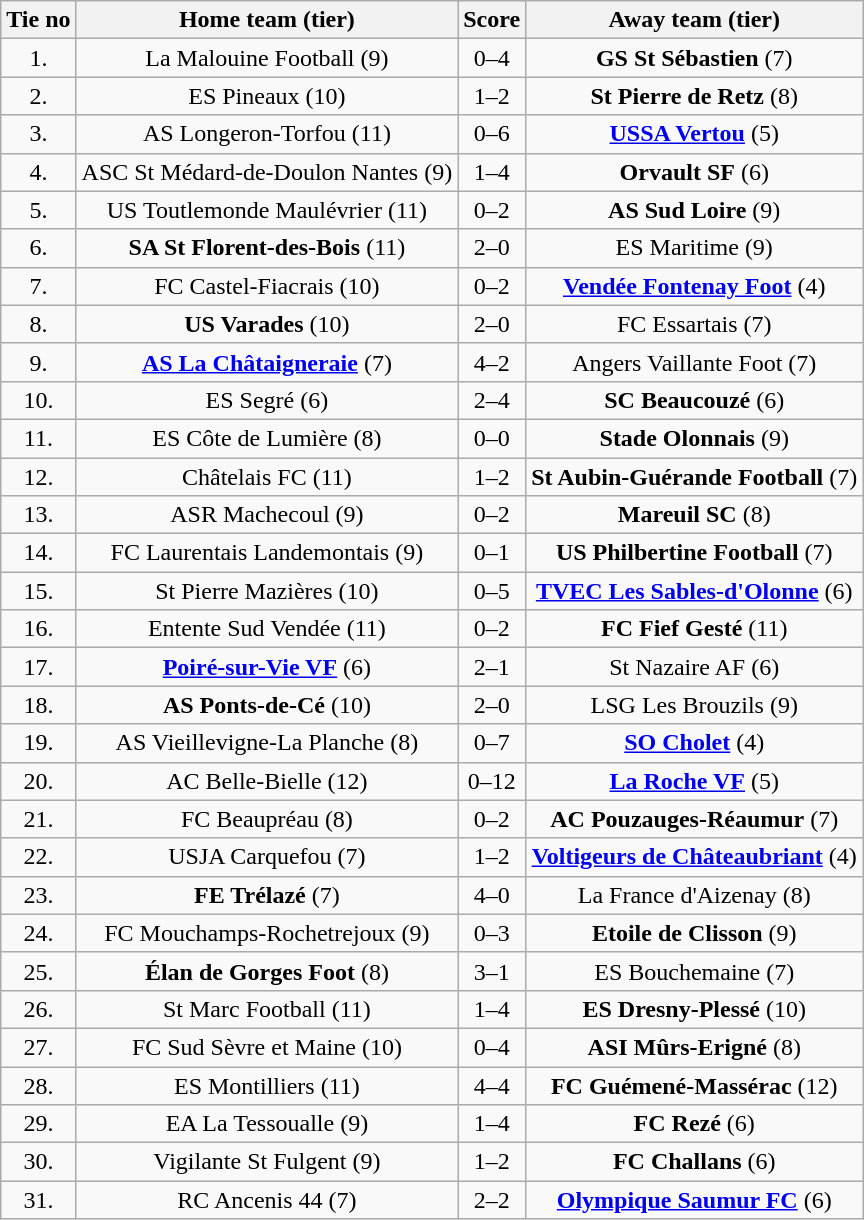<table class="wikitable" style="text-align: center">
<tr>
<th>Tie no</th>
<th>Home team (tier)</th>
<th>Score</th>
<th>Away team (tier)</th>
</tr>
<tr>
<td>1.</td>
<td>La Malouine Football (9)</td>
<td>0–4</td>
<td><strong>GS St Sébastien</strong> (7)</td>
</tr>
<tr>
<td>2.</td>
<td>ES Pineaux (10)</td>
<td>1–2</td>
<td><strong>St Pierre de Retz</strong> (8)</td>
</tr>
<tr>
<td>3.</td>
<td>AS Longeron-Torfou (11)</td>
<td>0–6</td>
<td><strong><a href='#'>USSA Vertou</a></strong> (5)</td>
</tr>
<tr>
<td>4.</td>
<td>ASC St Médard-de-Doulon Nantes (9)</td>
<td>1–4</td>
<td><strong>Orvault SF</strong> (6)</td>
</tr>
<tr>
<td>5.</td>
<td>US Toutlemonde Maulévrier (11)</td>
<td>0–2</td>
<td><strong>AS Sud Loire</strong> (9)</td>
</tr>
<tr>
<td>6.</td>
<td><strong>SA St Florent-des-Bois</strong> (11)</td>
<td>2–0</td>
<td>ES Maritime (9)</td>
</tr>
<tr>
<td>7.</td>
<td>FC Castel-Fiacrais (10)</td>
<td>0–2</td>
<td><strong><a href='#'>Vendée Fontenay Foot</a></strong> (4)</td>
</tr>
<tr>
<td>8.</td>
<td><strong>US Varades</strong> (10)</td>
<td>2–0</td>
<td>FC Essartais (7)</td>
</tr>
<tr>
<td>9.</td>
<td><strong><a href='#'>AS La Châtaigneraie</a></strong> (7)</td>
<td>4–2 </td>
<td>Angers Vaillante Foot (7)</td>
</tr>
<tr>
<td>10.</td>
<td>ES Segré (6)</td>
<td>2–4</td>
<td><strong>SC Beaucouzé</strong> (6)</td>
</tr>
<tr>
<td>11.</td>
<td>ES Côte de Lumière (8)</td>
<td>0–0 </td>
<td><strong>Stade Olonnais</strong> (9)</td>
</tr>
<tr>
<td>12.</td>
<td>Châtelais FC (11)</td>
<td>1–2</td>
<td><strong>St Aubin-Guérande Football</strong> (7)</td>
</tr>
<tr>
<td>13.</td>
<td>ASR Machecoul (9)</td>
<td>0–2</td>
<td><strong>Mareuil SC</strong> (8)</td>
</tr>
<tr>
<td>14.</td>
<td>FC Laurentais Landemontais (9)</td>
<td>0–1 </td>
<td><strong>US Philbertine Football</strong> (7)</td>
</tr>
<tr>
<td>15.</td>
<td>St Pierre Mazières (10)</td>
<td>0–5</td>
<td><strong><a href='#'>TVEC Les Sables-d'Olonne</a></strong> (6)</td>
</tr>
<tr>
<td>16.</td>
<td>Entente Sud Vendée (11)</td>
<td>0–2</td>
<td><strong>FC Fief Gesté</strong> (11)</td>
</tr>
<tr>
<td>17.</td>
<td><strong><a href='#'>Poiré-sur-Vie VF</a></strong> (6)</td>
<td>2–1</td>
<td>St Nazaire AF (6)</td>
</tr>
<tr>
<td>18.</td>
<td><strong>AS Ponts-de-Cé</strong> (10)</td>
<td>2–0</td>
<td>LSG Les Brouzils (9)</td>
</tr>
<tr>
<td>19.</td>
<td>AS Vieillevigne-La Planche (8)</td>
<td>0–7</td>
<td><strong><a href='#'>SO Cholet</a></strong> (4)</td>
</tr>
<tr>
<td>20.</td>
<td>AC Belle-Bielle (12)</td>
<td>0–12</td>
<td><strong><a href='#'>La Roche VF</a></strong> (5)</td>
</tr>
<tr>
<td>21.</td>
<td>FC Beaupréau (8)</td>
<td>0–2</td>
<td><strong>AC Pouzauges-Réaumur</strong> (7)</td>
</tr>
<tr>
<td>22.</td>
<td>USJA Carquefou (7)</td>
<td>1–2</td>
<td><strong><a href='#'>Voltigeurs de Châteaubriant</a></strong> (4)</td>
</tr>
<tr>
<td>23.</td>
<td><strong>FE Trélazé</strong> (7)</td>
<td>4–0</td>
<td>La France d'Aizenay (8)</td>
</tr>
<tr>
<td>24.</td>
<td>FC Mouchamps-Rochetrejoux (9)</td>
<td>0–3</td>
<td><strong>Etoile de Clisson</strong> (9)</td>
</tr>
<tr>
<td>25.</td>
<td><strong>Élan de Gorges Foot</strong> (8)</td>
<td>3–1</td>
<td>ES Bouchemaine (7)</td>
</tr>
<tr>
<td>26.</td>
<td>St Marc Football (11)</td>
<td>1–4</td>
<td><strong>ES Dresny-Plessé</strong> (10)</td>
</tr>
<tr>
<td>27.</td>
<td>FC Sud Sèvre et Maine (10)</td>
<td>0–4</td>
<td><strong>ASI Mûrs-Erigné</strong> (8)</td>
</tr>
<tr>
<td>28.</td>
<td>ES Montilliers (11)</td>
<td>4–4 </td>
<td><strong>FC Guémené-Massérac</strong> (12)</td>
</tr>
<tr>
<td>29.</td>
<td>EA La Tessoualle (9)</td>
<td>1–4</td>
<td><strong>FC Rezé</strong> (6)</td>
</tr>
<tr>
<td>30.</td>
<td>Vigilante St Fulgent (9)</td>
<td>1–2</td>
<td><strong>FC Challans</strong> (6)</td>
</tr>
<tr>
<td>31.</td>
<td>RC Ancenis 44 (7)</td>
<td>2–2 </td>
<td><strong><a href='#'>Olympique Saumur FC</a></strong> (6)</td>
</tr>
</table>
